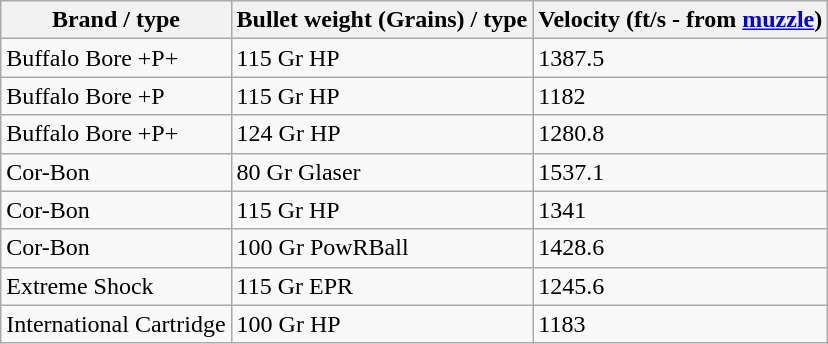<table class="wikitable">
<tr>
<th>Brand / type</th>
<th>Bullet weight (Grains) / type</th>
<th>Velocity (ft/s -  from <a href='#'>muzzle</a>)</th>
</tr>
<tr>
<td>Buffalo Bore +P+</td>
<td>115 Gr HP</td>
<td>1387.5</td>
</tr>
<tr>
<td>Buffalo Bore +P</td>
<td>115 Gr HP</td>
<td>1182</td>
</tr>
<tr>
<td>Buffalo Bore +P+</td>
<td>124 Gr HP</td>
<td>1280.8</td>
</tr>
<tr>
<td>Cor-Bon</td>
<td>80 Gr Glaser</td>
<td>1537.1</td>
</tr>
<tr>
<td>Cor-Bon</td>
<td>115 Gr HP</td>
<td>1341</td>
</tr>
<tr>
<td>Cor-Bon</td>
<td>100 Gr PowRBall</td>
<td>1428.6</td>
</tr>
<tr>
<td>Extreme Shock</td>
<td>115 Gr EPR</td>
<td>1245.6</td>
</tr>
<tr>
<td>International Cartridge</td>
<td>100 Gr HP</td>
<td>1183</td>
</tr>
</table>
